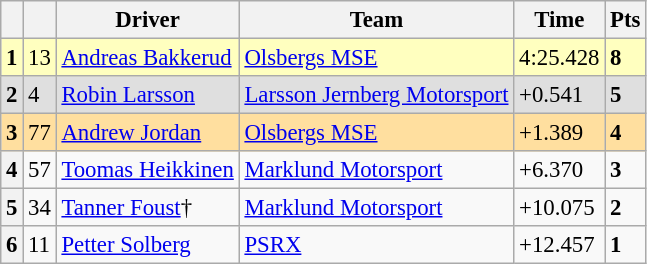<table class=wikitable style="font-size:95%">
<tr>
<th></th>
<th></th>
<th>Driver</th>
<th>Team</th>
<th>Time</th>
<th>Pts</th>
</tr>
<tr>
<th style="background:#ffffbf;">1</th>
<td style="background:#ffffbf;">13</td>
<td style="background:#ffffbf;"> <a href='#'>Andreas Bakkerud</a></td>
<td style="background:#ffffbf;"><a href='#'>Olsbergs MSE</a></td>
<td style="background:#ffffbf;">4:25.428</td>
<td style="background:#ffffbf;"><strong>8</strong></td>
</tr>
<tr>
<th style="background:#dfdfdf;">2</th>
<td style="background:#dfdfdf;">4</td>
<td style="background:#dfdfdf;"> <a href='#'>Robin Larsson</a></td>
<td style="background:#dfdfdf;"><a href='#'>Larsson Jernberg Motorsport</a></td>
<td style="background:#dfdfdf;">+0.541</td>
<td style="background:#dfdfdf;"><strong>5</strong></td>
</tr>
<tr>
<th style="background:#ffdf9f;">3</th>
<td style="background:#ffdf9f;">77</td>
<td style="background:#ffdf9f;"> <a href='#'>Andrew Jordan</a></td>
<td style="background:#ffdf9f;"><a href='#'>Olsbergs MSE</a></td>
<td style="background:#ffdf9f;">+1.389</td>
<td style="background:#ffdf9f;"><strong>4</strong></td>
</tr>
<tr>
<th>4</th>
<td>57</td>
<td> <a href='#'>Toomas Heikkinen</a></td>
<td><a href='#'>Marklund Motorsport</a></td>
<td>+6.370</td>
<td><strong>3</strong></td>
</tr>
<tr>
<th>5</th>
<td>34</td>
<td> <a href='#'>Tanner Foust</a>†</td>
<td><a href='#'>Marklund Motorsport</a></td>
<td>+10.075</td>
<td><strong>2</strong></td>
</tr>
<tr>
<th>6</th>
<td>11</td>
<td> <a href='#'>Petter Solberg</a></td>
<td><a href='#'>PSRX</a></td>
<td>+12.457</td>
<td><strong>1</strong></td>
</tr>
</table>
